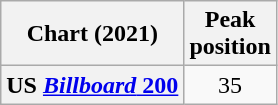<table class="wikitable plainrowheaders" style="text-align:center">
<tr>
<th scope="col">Chart (2021)</th>
<th scope="col">Peak<br>position</th>
</tr>
<tr>
<th scope="row">US <a href='#'><em>Billboard</em> 200</a></th>
<td>35</td>
</tr>
</table>
